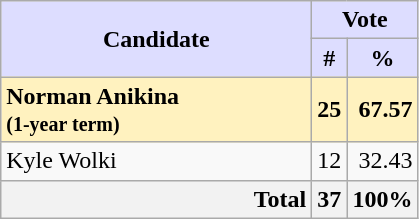<table class="wikitable">
<tr>
<th rowspan="2" width="200px" style="background:#ddf;">Candidate</th>
<th colspan="2" width="50px" style="background:#ddf;">Vote</th>
</tr>
<tr>
<th style="background:#ddf;">#</th>
<th style="background:#ddf;">%</th>
</tr>
<tr>
<td style="background:#fff2bf;"><strong>Norman Anikina <br><small>(1-year term)</small></strong></td>
<td style="text-align:right;background:#fff2bf;"><strong>25</strong></td>
<td style="text-align:right;background:#fff2bf;"><strong>67.57</strong></td>
</tr>
<tr>
<td>Kyle Wolki</td>
<td style="text-align:right;">12</td>
<td style="text-align:right;">32.43</td>
</tr>
<tr>
<td style="text-align:right;background-color:#f2f2f2;"><strong>Total</strong></td>
<td style="text-align:right;background-color:#f2f2f2;"><strong>37</strong></td>
<td style="text-align:right;background-color:#f2f2f2;"><strong>100%</strong></td>
</tr>
</table>
